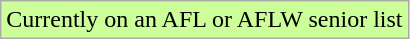<table class="wikitable">
<tr bgcolor="#CCFF99">
<td>Currently on an AFL or AFLW senior list</td>
</tr>
</table>
